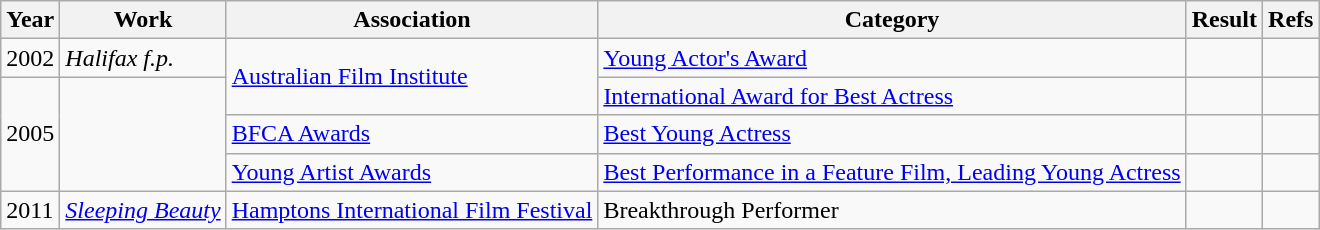<table class="wikitable sortable">
<tr>
<th>Year</th>
<th>Work</th>
<th>Association</th>
<th>Category</th>
<th>Result</th>
<th class="unsortable">Refs</th>
</tr>
<tr>
<td>2002</td>
<td><em>Halifax f.p.</em></td>
<td rowspan="2"><a href='#'>Australian Film Institute</a></td>
<td><a href='#'>Young Actor's Award</a></td>
<td></td>
</tr>
<tr>
<td rowspan="3">2005</td>
<td rowspan="3"></td>
<td><a href='#'>International Award for Best Actress</a></td>
<td></td>
<td style="text-align:center;"></td>
</tr>
<tr>
<td><a href='#'>BFCA Awards</a></td>
<td><a href='#'>Best Young Actress</a></td>
<td></td>
<td></td>
</tr>
<tr>
<td><a href='#'>Young Artist Awards</a></td>
<td><a href='#'>Best Performance in a Feature Film, Leading Young Actress</a></td>
<td></td>
<td></td>
</tr>
<tr>
<td>2011</td>
<td><em><a href='#'>Sleeping Beauty</a></em></td>
<td><a href='#'>Hamptons International Film Festival</a></td>
<td>Breakthrough Performer</td>
<td></td>
<td style="text-align:center;"></td>
</tr>
</table>
